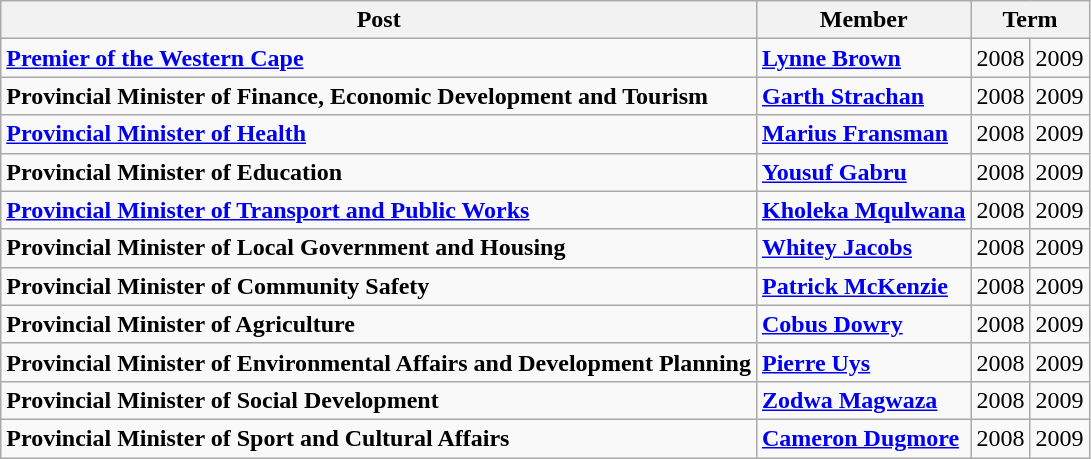<table class="wikitable">
<tr>
<th>Post</th>
<th>Member</th>
<th colspan="2">Term</th>
</tr>
<tr>
<td><strong><a href='#'>Premier of the Western Cape</a></strong></td>
<td><strong><a href='#'>Lynne Brown</a></strong></td>
<td>2008</td>
<td>2009</td>
</tr>
<tr>
<td><strong>Provincial Minister of Finance, Economic Development and Tourism</strong></td>
<td><strong><a href='#'>Garth Strachan</a></strong></td>
<td>2008</td>
<td>2009</td>
</tr>
<tr>
<td><a href='#'><strong>Provincial Minister of Health</strong></a></td>
<td><strong><a href='#'>Marius Fransman</a></strong></td>
<td>2008</td>
<td>2009</td>
</tr>
<tr>
<td><strong>Provincial Minister of Education</strong></td>
<td><strong><a href='#'>Yousuf Gabru</a></strong></td>
<td>2008</td>
<td>2009</td>
</tr>
<tr>
<td><a href='#'><strong>Provincial Minister of Transport and Public Works</strong></a></td>
<td><strong><a href='#'>Kholeka Mqulwana</a></strong></td>
<td>2008</td>
<td>2009</td>
</tr>
<tr>
<td><strong>Provincial Minister of Local Government and Housing</strong></td>
<td><strong><a href='#'>Whitey Jacobs</a></strong></td>
<td>2008</td>
<td>2009</td>
</tr>
<tr>
<td><strong>Provincial Minister of Community Safety</strong></td>
<td><strong><a href='#'>Patrick McKenzie</a></strong></td>
<td>2008</td>
<td>2009</td>
</tr>
<tr>
<td><strong>Provincial Minister of Agriculture</strong></td>
<td><strong><a href='#'>Cobus Dowry</a></strong></td>
<td>2008</td>
<td>2009</td>
</tr>
<tr>
<td><strong>Provincial Minister of Environmental Affairs and Development Planning</strong></td>
<td><strong><a href='#'>Pierre Uys</a></strong></td>
<td>2008</td>
<td>2009</td>
</tr>
<tr>
<td><strong>Provincial Minister of Social Development</strong></td>
<td><strong><a href='#'>Zodwa Magwaza</a></strong></td>
<td>2008</td>
<td>2009</td>
</tr>
<tr>
<td><strong>Provincial Minister of Sport and Cultural Affairs</strong></td>
<td><strong><a href='#'>Cameron Dugmore</a></strong></td>
<td>2008</td>
<td>2009</td>
</tr>
</table>
